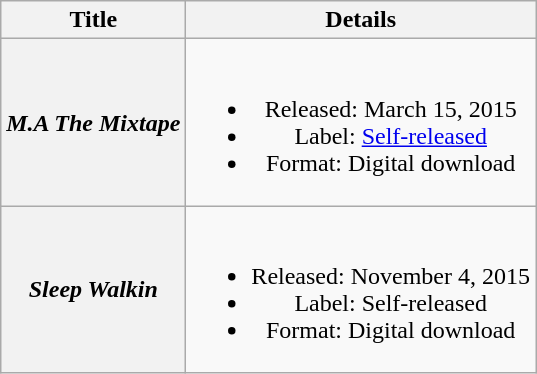<table class="wikitable plainrowheaders" style="text-align:center;">
<tr>
<th scope="col">Title</th>
<th scope="col">Details</th>
</tr>
<tr>
<th scope="row"><em>M.A The Mixtape</em></th>
<td><br><ul><li>Released: March 15, 2015</li><li>Label: <a href='#'>Self-released</a></li><li>Format: Digital download</li></ul></td>
</tr>
<tr>
<th scope="row"><em>Sleep Walkin<strong></th>
<td><br><ul><li>Released: November 4, 2015</li><li>Label: Self-released</li><li>Format: Digital download</li></ul></td>
</tr>
</table>
